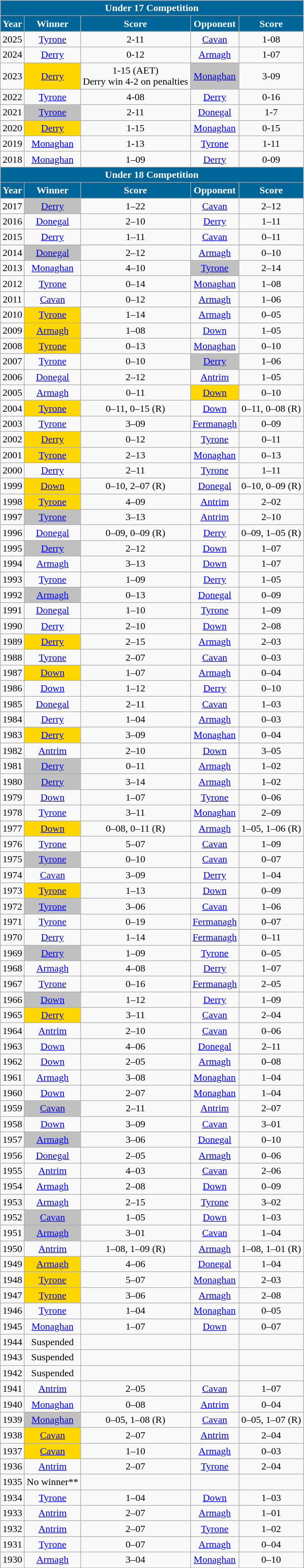<table class="wikitable" style="text-align:center;">
<tr>
<th style="background:#069; color:white;" colspan = 5>Under 17 Competition</th>
</tr>
<tr>
<th style="background:#069; color:white;">Year</th>
<th style="background:#069; color:white;">Winner</th>
<th style="background:#069; color:white;">Score</th>
<th style="background:#069; color:white;">Opponent</th>
<th style="background:#069; color:white;">Score</th>
</tr>
<tr>
<td>2025</td>
<td><a href='#'>Tyrone</a></td>
<td>2-11</td>
<td><a href='#'>Cavan</a></td>
<td>1-08</td>
</tr>
<tr>
<td>2024</td>
<td><a href='#'>Derry</a></td>
<td>0-12</td>
<td><a href='#'>Armagh</a></td>
<td>1-07</td>
</tr>
<tr>
<td>2023</td>
<td style="background-color:#FFD700"><a href='#'>Derry</a></td>
<td>1-15 (AET) <br> Derry win 4-2 on penalties</td>
<td style="background:silver;"><a href='#'>Monaghan</a></td>
<td>3-09</td>
</tr>
<tr>
<td>2022</td>
<td><a href='#'>Tyrone</a></td>
<td>4-08</td>
<td><a href='#'>Derry</a></td>
<td>0-16</td>
</tr>
<tr>
<td>2021</td>
<td style="background:silver;"><a href='#'>Tyrone</a></td>
<td>2-11</td>
<td><a href='#'>Donegal</a></td>
<td>1-7</td>
</tr>
<tr>
<td>2020</td>
<td style="background-color:#FFD700"><a href='#'>Derry</a></td>
<td>1-15</td>
<td><a href='#'>Monaghan</a></td>
<td>0-15</td>
</tr>
<tr>
<td>2019</td>
<td><a href='#'>Monaghan</a></td>
<td>1-13</td>
<td><a href='#'>Tyrone</a></td>
<td>1-11</td>
</tr>
<tr>
<td>2018</td>
<td><a href='#'>Monaghan</a></td>
<td>1–09</td>
<td><a href='#'>Derry</a></td>
<td>0-09</td>
</tr>
<tr>
<th style="background:#069; color:white;" colspan = 5>Under 18 Competition</th>
</tr>
<tr>
<th style="background:#069; color:white;">Year</th>
<th style="background:#069; color:white;">Winner</th>
<th style="background:#069; color:white;">Score</th>
<th style="background:#069; color:white;">Opponent</th>
<th style="background:#069; color:white;">Score</th>
</tr>
<tr>
<td>2017</td>
<td style="background:silver;"><a href='#'>Derry</a></td>
<td>1–22</td>
<td><a href='#'>Cavan</a></td>
<td>2–12</td>
</tr>
<tr>
<td>2016</td>
<td><a href='#'>Donegal</a></td>
<td>2–10</td>
<td><a href='#'>Derry</a></td>
<td>1–11</td>
</tr>
<tr>
<td>2015</td>
<td><a href='#'>Derry</a></td>
<td>1–11</td>
<td><a href='#'>Cavan</a></td>
<td>0–11</td>
</tr>
<tr>
</tr>
<tr 2014>
<td>2014</td>
<td style="background:silver;"><a href='#'>Donegal</a></td>
<td>2–12</td>
<td><a href='#'>Armagh</a></td>
<td>0–10</td>
</tr>
<tr>
<td>2013</td>
<td><a href='#'>Monaghan</a></td>
<td>4–10</td>
<td style="background:silver;"><a href='#'>Tyrone</a></td>
<td>2–14</td>
</tr>
<tr>
<td>2012</td>
<td><a href='#'>Tyrone</a></td>
<td>0–14</td>
<td><a href='#'>Monaghan</a></td>
<td>1–08</td>
</tr>
<tr>
<td>2011</td>
<td><a href='#'>Cavan</a></td>
<td>0–12</td>
<td><a href='#'>Armagh</a></td>
<td>1–06</td>
</tr>
<tr>
<td>2010</td>
<td style="background-color:#FFD700"><a href='#'>Tyrone</a></td>
<td>1–14</td>
<td><a href='#'>Armagh</a></td>
<td>0–05</td>
</tr>
<tr>
<td>2009</td>
<td style="background-color:#FFD700"><a href='#'>Armagh</a></td>
<td>1–08</td>
<td><a href='#'>Down</a></td>
<td>1–05</td>
</tr>
<tr>
<td>2008</td>
<td style="background-color:#FFD700"><a href='#'>Tyrone</a></td>
<td>0–13</td>
<td><a href='#'>Monaghan</a></td>
<td>0–10</td>
</tr>
<tr>
<td>2007</td>
<td><a href='#'>Tyrone</a></td>
<td>0–10</td>
<td style="background:silver;"><a href='#'>Derry</a></td>
<td>1–06</td>
</tr>
<tr>
<td>2006</td>
<td><a href='#'>Donegal</a></td>
<td>2–12</td>
<td><a href='#'>Antrim</a></td>
<td>1–05</td>
</tr>
<tr>
<td>2005</td>
<td><a href='#'>Armagh</a></td>
<td>0–11</td>
<td style="background-color:#FFD700"><a href='#'>Down</a></td>
<td>0–10</td>
</tr>
<tr>
<td>2004</td>
<td style="background-color:#FFD700"><a href='#'>Tyrone</a></td>
<td>0–11, 0–15 (R)</td>
<td><a href='#'>Down</a></td>
<td>0–11, 0–08 (R)</td>
</tr>
<tr>
<td>2003</td>
<td><a href='#'>Tyrone</a></td>
<td>3–09</td>
<td><a href='#'>Fermanagh</a></td>
<td>0–09</td>
</tr>
<tr>
<td>2002</td>
<td style="background-color:#FFD700"><a href='#'>Derry</a></td>
<td>0–12</td>
<td><a href='#'>Tyrone</a></td>
<td>0–11</td>
</tr>
<tr>
<td>2001</td>
<td style="background-color:#FFD700"><a href='#'>Tyrone</a></td>
<td>2–13</td>
<td><a href='#'>Monaghan</a></td>
<td>0–13</td>
</tr>
<tr>
<td>2000</td>
<td><a href='#'>Derry</a></td>
<td>2–11</td>
<td><a href='#'>Tyrone</a></td>
<td>1–11</td>
</tr>
<tr>
<td>1999</td>
<td style="background-color:#FFD700"><a href='#'>Down</a></td>
<td>0–10, 2–07 (R)</td>
<td><a href='#'>Donegal</a></td>
<td>0–10, 0–09 (R)</td>
</tr>
<tr>
<td>1998</td>
<td style="background-color:#FFD700"><a href='#'>Tyrone</a></td>
<td>4–09</td>
<td><a href='#'>Antrim</a></td>
<td>2–02</td>
</tr>
<tr>
<td>1997</td>
<td style="background:silver;"><a href='#'>Tyrone</a></td>
<td>3–13</td>
<td><a href='#'>Antrim</a></td>
<td>2–10</td>
</tr>
<tr>
<td>1996</td>
<td><a href='#'>Donegal</a></td>
<td>0–09, 0–09 (R)</td>
<td><a href='#'>Derry</a></td>
<td>0–09, 1–05 (R)</td>
</tr>
<tr>
<td>1995</td>
<td style="background:silver;"><a href='#'>Derry</a></td>
<td>2–12</td>
<td><a href='#'>Down</a></td>
<td>1–07</td>
</tr>
<tr>
<td>1994</td>
<td><a href='#'>Armagh</a></td>
<td>3–13</td>
<td><a href='#'>Down</a></td>
<td>1–07</td>
</tr>
<tr>
<td>1993</td>
<td><a href='#'>Tyrone</a></td>
<td>1–09</td>
<td><a href='#'>Derry</a></td>
<td>1–05</td>
</tr>
<tr>
<td>1992</td>
<td style="background:silver;"><a href='#'>Armagh</a></td>
<td>0–13</td>
<td><a href='#'>Donegal</a></td>
<td>0–09</td>
</tr>
<tr>
<td>1991</td>
<td><a href='#'>Donegal</a></td>
<td>1–10</td>
<td><a href='#'>Tyrone</a></td>
<td>1–09</td>
</tr>
<tr>
<td>1990</td>
<td><a href='#'>Derry</a></td>
<td>2–10</td>
<td><a href='#'>Down</a></td>
<td>2–08</td>
</tr>
<tr>
<td>1989</td>
<td style="background-color:#FFD700"><a href='#'>Derry</a></td>
<td>2–15</td>
<td><a href='#'>Armagh</a></td>
<td>2–03</td>
</tr>
<tr>
<td>1988</td>
<td><a href='#'>Tyrone</a></td>
<td>2–07</td>
<td><a href='#'>Cavan</a></td>
<td>0–03</td>
</tr>
<tr>
<td>1987</td>
<td style="background-color:#FFD700"><a href='#'>Down</a></td>
<td>1–07</td>
<td><a href='#'>Armagh</a></td>
<td>0–04</td>
</tr>
<tr>
<td>1986</td>
<td><a href='#'>Down</a></td>
<td>1–12</td>
<td><a href='#'>Derry</a></td>
<td>0–10</td>
</tr>
<tr>
<td>1985</td>
<td><a href='#'>Donegal</a></td>
<td>2–11</td>
<td><a href='#'>Cavan</a></td>
<td>1–03</td>
</tr>
<tr>
<td>1984</td>
<td><a href='#'>Derry</a></td>
<td>1–04</td>
<td><a href='#'>Armagh</a></td>
<td>0–03</td>
</tr>
<tr>
<td>1983</td>
<td style="background-color:#FFD700"><a href='#'>Derry</a></td>
<td>3–09</td>
<td><a href='#'>Monaghan</a></td>
<td>0–04</td>
</tr>
<tr>
<td>1982</td>
<td><a href='#'>Antrim</a></td>
<td>2–10</td>
<td><a href='#'>Down</a></td>
<td>3–05</td>
</tr>
<tr>
<td>1981</td>
<td style="background:silver;"><a href='#'>Derry</a></td>
<td>0–11</td>
<td><a href='#'>Armagh</a></td>
<td>1–02</td>
</tr>
<tr>
<td>1980</td>
<td style="background:silver;"><a href='#'>Derry</a></td>
<td>3–14</td>
<td><a href='#'>Armagh</a></td>
<td>1–02</td>
</tr>
<tr>
<td>1979</td>
<td><a href='#'>Down</a></td>
<td>1–07</td>
<td><a href='#'>Tyrone</a></td>
<td>0–06</td>
</tr>
<tr>
<td>1978</td>
<td><a href='#'>Tyrone</a></td>
<td>3–11</td>
<td><a href='#'>Monaghan</a></td>
<td>2–09</td>
</tr>
<tr>
<td>1977</td>
<td style="background-color:#FFD700"><a href='#'>Down</a></td>
<td>0–08, 0–11 (R)</td>
<td><a href='#'>Armagh</a></td>
<td>1–05, 1–06 (R)</td>
</tr>
<tr>
<td>1976</td>
<td><a href='#'>Tyrone</a></td>
<td>5–07</td>
<td><a href='#'>Cavan</a></td>
<td>1–09</td>
</tr>
<tr>
<td>1975</td>
<td style="background:silver;"><a href='#'>Tyrone</a></td>
<td>0–10</td>
<td><a href='#'>Cavan</a></td>
<td>0–07</td>
</tr>
<tr>
<td>1974</td>
<td><a href='#'>Cavan</a></td>
<td>3–09</td>
<td><a href='#'>Derry</a></td>
<td>1–04</td>
</tr>
<tr>
<td>1973</td>
<td style="background-color:#FFD700"><a href='#'>Tyrone</a></td>
<td>1–13</td>
<td><a href='#'>Down</a></td>
<td>0–09</td>
</tr>
<tr>
<td>1972</td>
<td style="background:silver;"><a href='#'>Tyrone</a></td>
<td>3–06</td>
<td><a href='#'>Cavan</a></td>
<td>1–06</td>
</tr>
<tr>
<td>1971</td>
<td><a href='#'>Tyrone</a></td>
<td>0–19</td>
<td><a href='#'>Fermanagh</a></td>
<td>0–07</td>
</tr>
<tr>
<td>1970</td>
<td><a href='#'>Derry</a></td>
<td>1–14</td>
<td><a href='#'>Fermanagh</a></td>
<td>0–11</td>
</tr>
<tr>
<td>1969</td>
<td style="background:silver;"><a href='#'>Derry</a></td>
<td>1–09</td>
<td><a href='#'>Tyrone</a></td>
<td>0–05</td>
</tr>
<tr>
<td>1968</td>
<td><a href='#'>Armagh</a></td>
<td>4–08</td>
<td><a href='#'>Derry</a></td>
<td>1–07</td>
</tr>
<tr>
<td>1967</td>
<td><a href='#'>Tyrone</a></td>
<td>0–16</td>
<td><a href='#'>Fermanagh</a></td>
<td>2–05</td>
</tr>
<tr>
<td>1966</td>
<td style="background:silver;"><a href='#'>Down</a></td>
<td>1–12</td>
<td><a href='#'>Derry</a></td>
<td>1–09</td>
</tr>
<tr>
<td>1965</td>
<td style="background-color:#FFD700"><a href='#'>Derry</a></td>
<td>3–11</td>
<td><a href='#'>Cavan</a></td>
<td>2–04</td>
</tr>
<tr>
<td>1964</td>
<td><a href='#'>Antrim</a></td>
<td>2–10</td>
<td><a href='#'>Cavan</a></td>
<td>0–06</td>
</tr>
<tr>
<td>1963</td>
<td><a href='#'>Down</a></td>
<td>4–06</td>
<td><a href='#'>Donegal</a></td>
<td>2–11</td>
</tr>
<tr>
<td>1962</td>
<td><a href='#'>Down</a></td>
<td>2–05</td>
<td><a href='#'>Armagh</a></td>
<td>0–08</td>
</tr>
<tr>
<td>1961</td>
<td><a href='#'>Armagh</a></td>
<td>3–08</td>
<td><a href='#'>Monaghan</a></td>
<td>1–04</td>
</tr>
<tr>
<td>1960</td>
<td><a href='#'>Down</a></td>
<td>2–07</td>
<td><a href='#'>Monaghan</a></td>
<td>1–04</td>
</tr>
<tr>
<td>1959</td>
<td style="background:silver;"><a href='#'>Cavan</a></td>
<td>2–11</td>
<td><a href='#'>Antrim</a></td>
<td>2–07</td>
</tr>
<tr>
<td>1958</td>
<td><a href='#'>Down</a></td>
<td>3–09</td>
<td><a href='#'>Cavan</a></td>
<td>3–01</td>
</tr>
<tr>
<td>1957</td>
<td style="background:silver;"><a href='#'>Armagh</a></td>
<td>3–06</td>
<td><a href='#'>Donegal</a></td>
<td>0–10</td>
</tr>
<tr>
<td>1956</td>
<td><a href='#'>Donegal</a></td>
<td>2–05</td>
<td><a href='#'>Armagh</a></td>
<td>0–06</td>
</tr>
<tr>
<td>1955</td>
<td><a href='#'>Antrim</a></td>
<td>4–03</td>
<td><a href='#'>Cavan</a></td>
<td>2–06</td>
</tr>
<tr>
<td>1954</td>
<td><a href='#'>Armagh</a></td>
<td>2–08</td>
<td><a href='#'>Down</a></td>
<td>0–09</td>
</tr>
<tr>
<td>1953</td>
<td><a href='#'>Armagh</a></td>
<td>2–15</td>
<td><a href='#'>Tyrone</a></td>
<td>3–02</td>
</tr>
<tr>
<td>1952</td>
<td style="background:silver;"><a href='#'>Cavan</a></td>
<td>1–05</td>
<td><a href='#'>Down</a></td>
<td>1–03</td>
</tr>
<tr>
<td>1951</td>
<td style="background:silver;"><a href='#'>Armagh</a></td>
<td>3–01</td>
<td><a href='#'>Cavan</a></td>
<td>1–04</td>
</tr>
<tr>
<td>1950</td>
<td><a href='#'>Antrim</a></td>
<td>1–08, 1–09 (R)</td>
<td><a href='#'>Armagh</a></td>
<td>1–08, 1–01 (R)</td>
</tr>
<tr>
<td>1949</td>
<td style="background-color:#FFD700"><a href='#'>Armagh</a></td>
<td>4–06</td>
<td><a href='#'>Donegal</a></td>
<td>1–04</td>
</tr>
<tr>
<td>1948</td>
<td style="background-color:#FFD700"><a href='#'>Tyrone</a></td>
<td>5–07</td>
<td><a href='#'>Monaghan</a></td>
<td>2–03</td>
</tr>
<tr>
<td>1947</td>
<td style="background-color:#FFD700"><a href='#'>Tyrone</a></td>
<td>3–06</td>
<td><a href='#'>Armagh</a></td>
<td>2–08</td>
</tr>
<tr>
<td>1946</td>
<td><a href='#'>Tyrone</a></td>
<td>1–04</td>
<td><a href='#'>Monaghan</a></td>
<td>0–05</td>
</tr>
<tr>
<td>1945</td>
<td><a href='#'>Monaghan</a></td>
<td>1–07</td>
<td><a href='#'>Down</a></td>
<td>0–07</td>
</tr>
<tr>
<td>1944</td>
<td>Suspended</td>
<td></td>
<td></td>
<td></td>
</tr>
<tr>
<td>1943</td>
<td>Suspended</td>
<td></td>
<td></td>
<td></td>
</tr>
<tr>
<td>1942</td>
<td>Suspended</td>
<td></td>
<td></td>
<td></td>
</tr>
<tr>
<td>1941</td>
<td><a href='#'>Antrim</a></td>
<td>2–05</td>
<td><a href='#'>Cavan</a></td>
<td>1–07</td>
</tr>
<tr>
<td>1940</td>
<td><a href='#'>Monaghan</a></td>
<td>0–08</td>
<td><a href='#'>Antrim</a></td>
<td>0–04</td>
</tr>
<tr>
<td>1939</td>
<td style="background:silver;"><a href='#'>Monaghan</a></td>
<td>0–05, 1–08 (R)</td>
<td><a href='#'>Cavan</a></td>
<td>0–05, 1–07 (R)</td>
</tr>
<tr>
<td>1938</td>
<td style="background-color:#FFD700"><a href='#'>Cavan</a></td>
<td>2–07</td>
<td><a href='#'>Antrim</a></td>
<td>2–04</td>
</tr>
<tr>
<td>1937</td>
<td style="background-color:#FFD700"><a href='#'>Cavan</a></td>
<td>1–10</td>
<td><a href='#'>Armagh</a></td>
<td>0–03</td>
</tr>
<tr>
<td>1936</td>
<td><a href='#'>Antrim</a></td>
<td>2–07</td>
<td><a href='#'>Tyrone</a></td>
<td>2–04</td>
</tr>
<tr>
<td>1935</td>
<td>No winner**</td>
<td></td>
<td></td>
<td></td>
</tr>
<tr>
<td>1934</td>
<td><a href='#'>Tyrone</a></td>
<td>1–04</td>
<td><a href='#'>Down</a></td>
<td>1–03</td>
</tr>
<tr>
<td>1933</td>
<td><a href='#'>Antrim</a></td>
<td>2–07</td>
<td><a href='#'>Armagh</a></td>
<td>1–01</td>
</tr>
<tr>
<td>1932</td>
<td><a href='#'>Antrim</a></td>
<td>2–07</td>
<td><a href='#'>Tyrone</a></td>
<td>1–02</td>
</tr>
<tr>
<td>1931</td>
<td><a href='#'>Tyrone</a></td>
<td>0–07</td>
<td><a href='#'>Armagh</a></td>
<td>0–04</td>
</tr>
<tr>
<td>1930</td>
<td><a href='#'>Armagh</a></td>
<td>3–04</td>
<td><a href='#'>Monaghan</a></td>
<td>0–10</td>
</tr>
</table>
